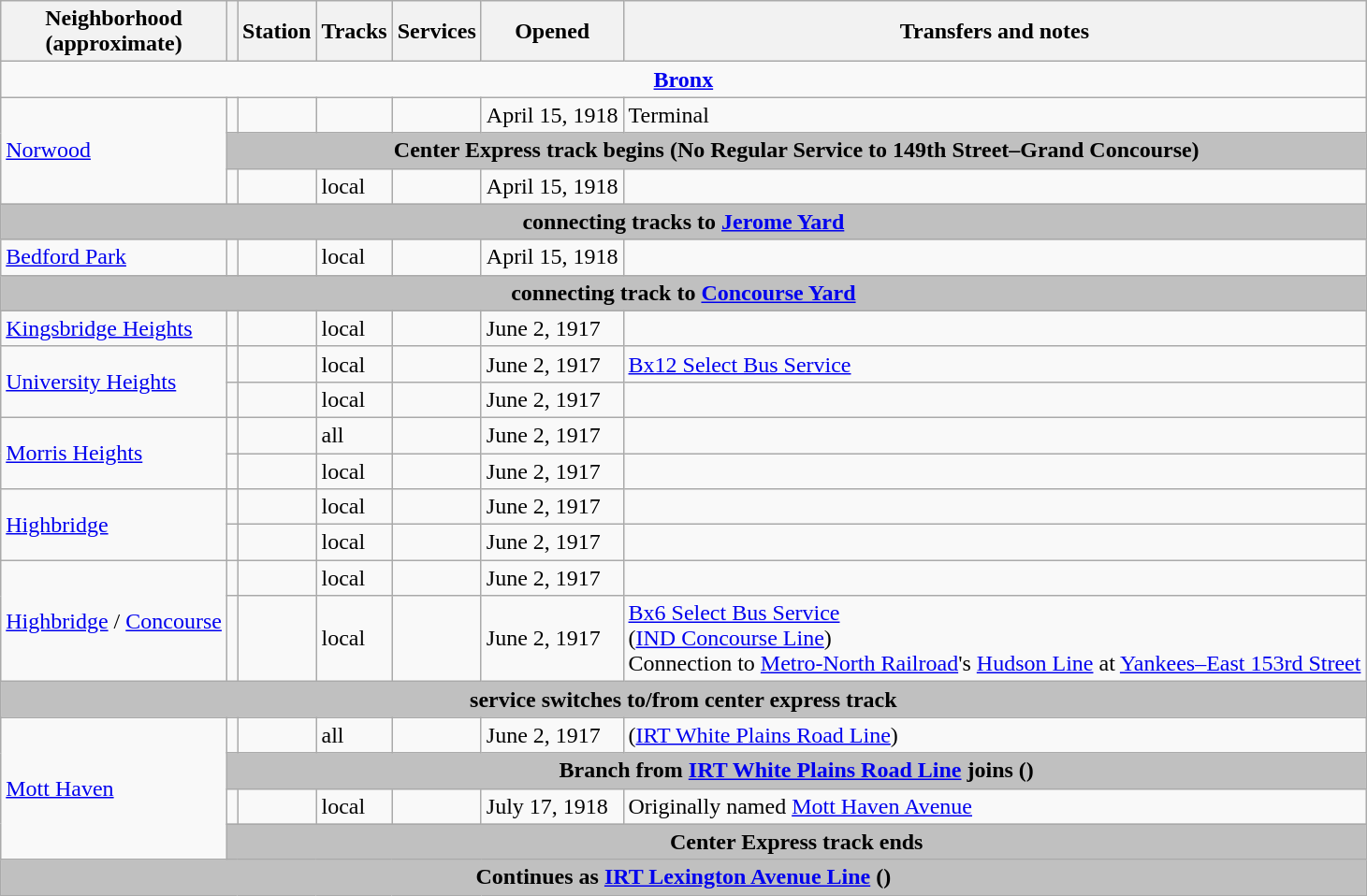<table class="wikitable">
<tr>
<th>Neighborhood<br>(approximate)</th>
<th></th>
<th>Station</th>
<th>Tracks</th>
<th>Services</th>
<th>Opened</th>
<th>Transfers and notes</th>
</tr>
<tr>
<td colspan=7 align=center><strong><a href='#'>Bronx</a></strong></td>
</tr>
<tr>
<td rowspan=3><a href='#'>Norwood</a></td>
<td></td>
<td></td>
<td></td>
<td></td>
<td nowrap>April 15, 1918</td>
<td>Terminal</td>
</tr>
<tr>
<th colspan=6 style="background-color: silver;">Center Express track begins (No Regular Service to 149th Street–Grand Concourse)</th>
</tr>
<tr>
<td></td>
<td></td>
<td>local</td>
<td></td>
<td>April 15, 1918</td>
<td></td>
</tr>
<tr>
<th colspan=7 style="background-color: silver;">connecting tracks to <a href='#'>Jerome Yard</a></th>
</tr>
<tr>
<td><a href='#'>Bedford Park</a></td>
<td></td>
<td></td>
<td>local</td>
<td></td>
<td>April 15, 1918</td>
<td></td>
</tr>
<tr>
<th colspan=7 style="background-color: silver;">connecting track to <a href='#'>Concourse Yard</a></th>
</tr>
<tr>
<td><a href='#'>Kingsbridge Heights</a></td>
<td></td>
<td></td>
<td>local</td>
<td></td>
<td>June 2, 1917</td>
<td></td>
</tr>
<tr>
<td rowspan=2><a href='#'>University Heights</a></td>
<td></td>
<td></td>
<td>local</td>
<td></td>
<td>June 2, 1917</td>
<td><a href='#'>Bx12 Select Bus Service</a></td>
</tr>
<tr>
<td></td>
<td></td>
<td>local</td>
<td></td>
<td>June 2, 1917</td>
<td></td>
</tr>
<tr>
<td rowspan=2><a href='#'>Morris Heights</a></td>
<td></td>
<td></td>
<td>all</td>
<td></td>
<td>June 2, 1917</td>
<td></td>
</tr>
<tr>
<td></td>
<td></td>
<td>local</td>
<td></td>
<td>June 2, 1917</td>
<td></td>
</tr>
<tr>
<td rowspan=2><a href='#'>Highbridge</a></td>
<td></td>
<td></td>
<td>local</td>
<td></td>
<td>June 2, 1917</td>
<td></td>
</tr>
<tr>
<td></td>
<td></td>
<td>local</td>
<td></td>
<td>June 2, 1917</td>
<td></td>
</tr>
<tr>
<td rowspan=2><a href='#'>Highbridge</a> / <a href='#'>Concourse</a></td>
<td></td>
<td></td>
<td>local</td>
<td></td>
<td>June 2, 1917</td>
<td></td>
</tr>
<tr>
<td></td>
<td></td>
<td>local</td>
<td></td>
<td>June 2, 1917</td>
<td><a href='#'>Bx6 Select Bus Service</a><br> (<a href='#'>IND Concourse Line</a>)<br>Connection to <a href='#'>Metro-North Railroad</a>'s <a href='#'>Hudson Line</a> at <a href='#'>Yankees–East 153rd Street</a></td>
</tr>
<tr>
<th colspan=7 style="background-color: silver;"> service switches to/from center express track</th>
</tr>
<tr>
<td rowspan=4><a href='#'>Mott Haven</a></td>
<td></td>
<td></td>
<td>all</td>
<td></td>
<td>June 2, 1917</td>
<td> (<a href='#'>IRT White Plains Road Line</a>)</td>
</tr>
<tr>
<th colspan=6 style="background-color: silver;">Branch from <a href='#'>IRT White Plains Road Line</a> joins ()</th>
</tr>
<tr>
<td></td>
<td></td>
<td>local</td>
<td></td>
<td nowrap>July 17, 1918</td>
<td>Originally named <a href='#'>Mott Haven Avenue</a></td>
</tr>
<tr>
<th colspan=6 style="background-color: silver;">Center Express track ends</th>
</tr>
<tr>
<th colspan=7 style="background-color: silver;">Continues as <a href='#'>IRT Lexington Avenue Line</a> ()</th>
</tr>
</table>
